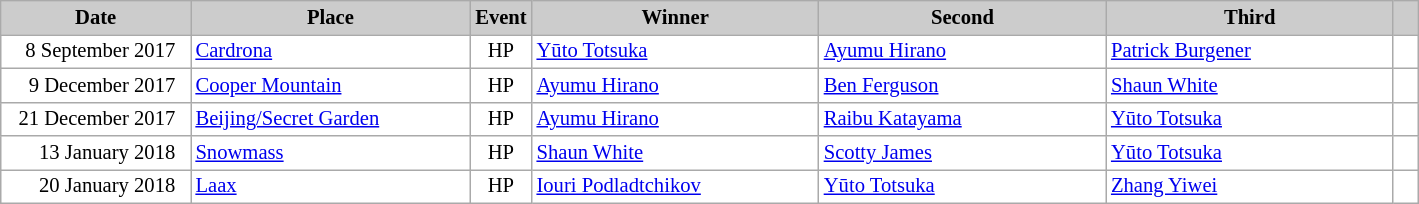<table class="wikitable plainrowheaders" style="background:#fff; font-size:86%; line-height:16px; border:grey solid 1px; border-collapse:collapse;">
<tr style="background:#ccc; text-align:center;">
<th scope="col" style="background:#ccc; width:120px;">Date</th>
<th scope="col" style="background:#ccc; width:180px;">Place</th>
<th scope="col" style="background:#ccc; width:30px;">Event</th>
<th scope="col" style="background:#ccc; width:185px;">Winner</th>
<th scope="col" style="background:#ccc; width:185px;">Second</th>
<th scope="col" style="background:#ccc; width:185px;">Third</th>
<th scope="col" style="background:#ccc; width:10px;"></th>
</tr>
<tr>
<td align=right>8 September 2017  </td>
<td> <a href='#'>Cardrona</a></td>
<td align=center>HP</td>
<td> <a href='#'>Yūto Totsuka</a></td>
<td> <a href='#'>Ayumu Hirano</a></td>
<td> <a href='#'>Patrick Burgener</a></td>
<td></td>
</tr>
<tr>
<td align=right>9 December 2017  </td>
<td> <a href='#'>Cooper Mountain</a></td>
<td align=center>HP</td>
<td> <a href='#'>Ayumu Hirano</a></td>
<td> <a href='#'>Ben Ferguson</a></td>
<td> <a href='#'>Shaun White</a></td>
<td></td>
</tr>
<tr>
<td align=right>21 December 2017  </td>
<td> <a href='#'>Beijing/Secret Garden</a></td>
<td align=center>HP</td>
<td> <a href='#'>Ayumu Hirano</a></td>
<td> <a href='#'>Raibu Katayama</a></td>
<td> <a href='#'>Yūto Totsuka</a></td>
<td></td>
</tr>
<tr>
<td align=right>13 January 2018  </td>
<td> <a href='#'>Snowmass</a></td>
<td align=center>HP</td>
<td> <a href='#'>Shaun White</a></td>
<td> <a href='#'>Scotty James</a></td>
<td> <a href='#'>Yūto Totsuka</a></td>
<td></td>
</tr>
<tr>
<td align=right>20 January 2018  </td>
<td> <a href='#'>Laax</a></td>
<td align=center>HP</td>
<td> <a href='#'>Iouri Podladtchikov</a></td>
<td> <a href='#'>Yūto Totsuka</a></td>
<td> <a href='#'>Zhang Yiwei</a></td>
<td></td>
</tr>
</table>
